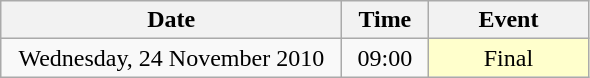<table class = "wikitable" style="text-align:center;">
<tr>
<th width=220>Date</th>
<th width=50>Time</th>
<th width=100>Event</th>
</tr>
<tr>
<td>Wednesday, 24 November 2010</td>
<td>09:00</td>
<td bgcolor=ffffcc>Final</td>
</tr>
</table>
